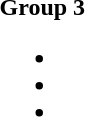<table style="float:left; margin-right:1em">
<tr>
<td><strong>Group 3</strong><br><ul><li></li><li></li><li></li></ul></td>
</tr>
</table>
